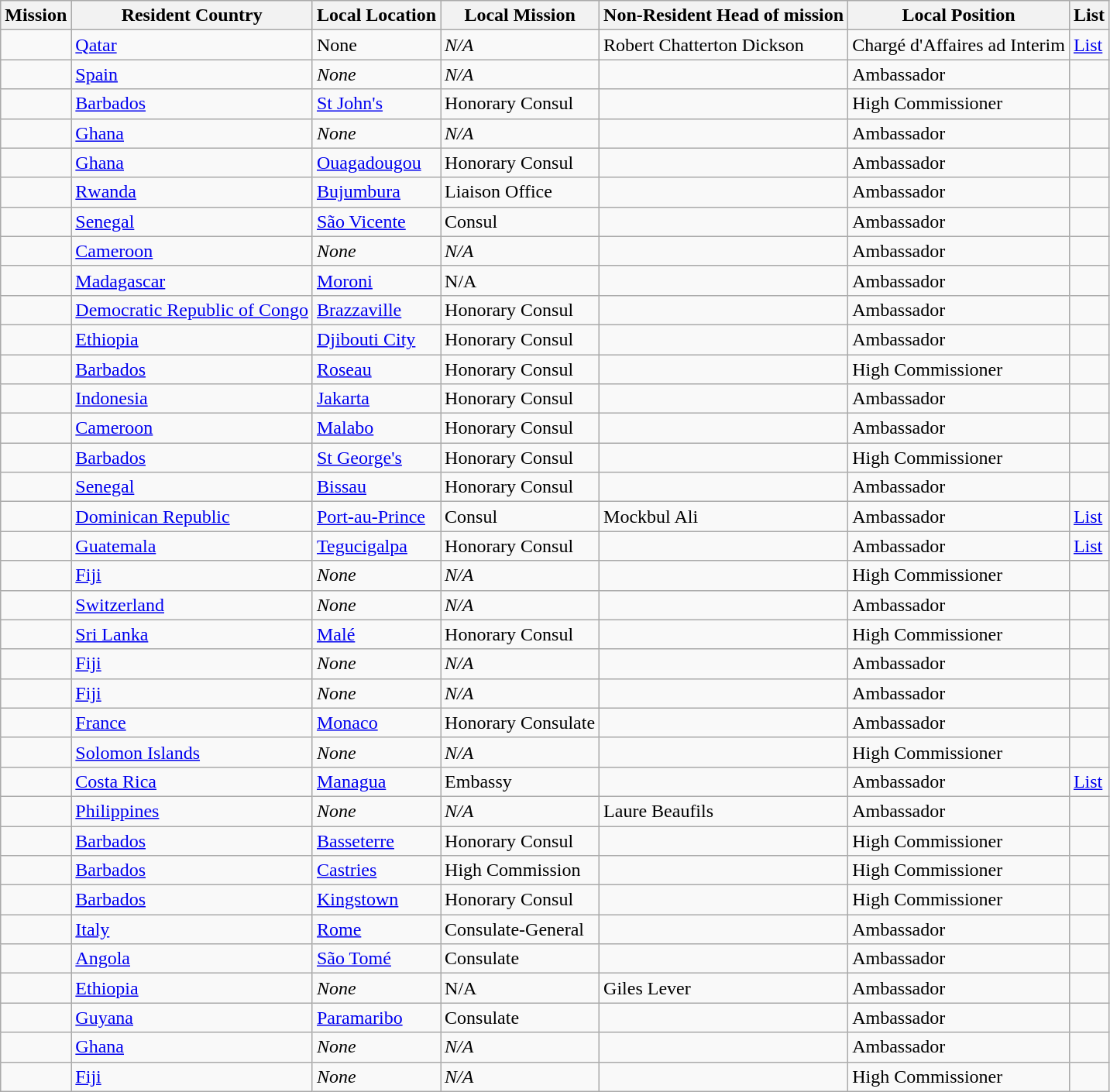<table class="wikitable">
<tr>
<th>Mission</th>
<th>Resident Country</th>
<th>Local Location</th>
<th>Local Mission</th>
<th>Non-Resident Head of mission</th>
<th>Local Position</th>
<th>List</th>
</tr>
<tr>
<td></td>
<td><a href='#'>Qatar</a></td>
<td>None</td>
<td><em>N/A</em></td>
<td>Robert Chatterton Dickson</td>
<td>Chargé d'Affaires ad Interim</td>
<td><a href='#'>List</a></td>
</tr>
<tr>
<td></td>
<td><a href='#'>Spain</a></td>
<td><em>None</em></td>
<td><em>N/A</em></td>
<td></td>
<td>Ambassador</td>
<td></td>
</tr>
<tr>
<td></td>
<td><a href='#'>Barbados</a></td>
<td><a href='#'>St John's</a></td>
<td>Honorary Consul</td>
<td></td>
<td>High Commissioner</td>
<td></td>
</tr>
<tr>
<td></td>
<td><a href='#'>Ghana</a></td>
<td><em>None</em></td>
<td><em>N/A</em></td>
<td></td>
<td>Ambassador</td>
<td></td>
</tr>
<tr>
<td></td>
<td><a href='#'>Ghana</a></td>
<td><a href='#'>Ouagadougou</a></td>
<td>Honorary Consul</td>
<td></td>
<td>Ambassador</td>
<td></td>
</tr>
<tr>
<td></td>
<td><a href='#'>Rwanda</a></td>
<td><a href='#'>Bujumbura</a></td>
<td>Liaison Office</td>
<td></td>
<td>Ambassador</td>
<td></td>
</tr>
<tr>
<td></td>
<td><a href='#'>Senegal</a></td>
<td><a href='#'>São Vicente</a></td>
<td>Consul</td>
<td></td>
<td>Ambassador</td>
<td></td>
</tr>
<tr>
<td></td>
<td><a href='#'>Cameroon</a></td>
<td><em>None</em></td>
<td><em>N/A</em></td>
<td></td>
<td>Ambassador</td>
<td></td>
</tr>
<tr>
<td></td>
<td><a href='#'>Madagascar</a></td>
<td><a href='#'>Moroni</a></td>
<td>N/A</td>
<td></td>
<td>Ambassador</td>
<td></td>
</tr>
<tr>
<td></td>
<td><a href='#'>Democratic Republic of Congo</a></td>
<td><a href='#'>Brazzaville</a></td>
<td>Honorary Consul</td>
<td></td>
<td>Ambassador</td>
<td></td>
</tr>
<tr>
<td></td>
<td><a href='#'>Ethiopia</a></td>
<td><a href='#'>Djibouti City</a></td>
<td>Honorary Consul</td>
<td></td>
<td>Ambassador</td>
<td></td>
</tr>
<tr>
<td></td>
<td><a href='#'>Barbados</a></td>
<td><a href='#'>Roseau</a></td>
<td>Honorary Consul</td>
<td></td>
<td>High Commissioner</td>
<td></td>
</tr>
<tr>
<td></td>
<td><a href='#'>Indonesia</a></td>
<td><a href='#'>Jakarta</a></td>
<td>Honorary Consul</td>
<td></td>
<td>Ambassador</td>
<td></td>
</tr>
<tr>
<td></td>
<td><a href='#'>Cameroon</a></td>
<td><a href='#'>Malabo</a></td>
<td>Honorary Consul</td>
<td></td>
<td>Ambassador</td>
<td></td>
</tr>
<tr>
<td></td>
<td><a href='#'>Barbados</a></td>
<td><a href='#'>St George's</a></td>
<td>Honorary Consul</td>
<td></td>
<td>High Commissioner</td>
<td></td>
</tr>
<tr>
<td></td>
<td><a href='#'>Senegal</a></td>
<td><a href='#'>Bissau</a></td>
<td>Honorary Consul</td>
<td></td>
<td>Ambassador</td>
<td></td>
</tr>
<tr>
<td></td>
<td><a href='#'>Dominican Republic</a></td>
<td><a href='#'>Port-au-Prince</a></td>
<td>Consul</td>
<td>Mockbul Ali</td>
<td>Ambassador</td>
<td><a href='#'>List</a></td>
</tr>
<tr>
<td></td>
<td><a href='#'>Guatemala</a></td>
<td><a href='#'>Tegucigalpa</a></td>
<td>Honorary Consul</td>
<td></td>
<td>Ambassador</td>
<td><a href='#'>List</a></td>
</tr>
<tr>
<td></td>
<td><a href='#'>Fiji</a></td>
<td><em>None</em></td>
<td><em>N/A</em></td>
<td></td>
<td>High Commissioner</td>
<td></td>
</tr>
<tr>
<td></td>
<td><a href='#'>Switzerland</a></td>
<td><em>None</em></td>
<td><em>N/A</em></td>
<td></td>
<td>Ambassador</td>
<td></td>
</tr>
<tr>
<td></td>
<td><a href='#'>Sri Lanka</a></td>
<td><a href='#'>Malé</a></td>
<td>Honorary Consul</td>
<td></td>
<td>High Commissioner</td>
<td></td>
</tr>
<tr>
<td></td>
<td><a href='#'>Fiji</a></td>
<td><em>None</em></td>
<td><em>N/A</em></td>
<td></td>
<td>Ambassador</td>
<td></td>
</tr>
<tr>
<td></td>
<td><a href='#'>Fiji</a></td>
<td><em>None</em></td>
<td><em>N/A</em></td>
<td></td>
<td>Ambassador</td>
<td></td>
</tr>
<tr>
<td></td>
<td><a href='#'>France</a></td>
<td><a href='#'>Monaco</a></td>
<td>Honorary Consulate</td>
<td></td>
<td>Ambassador</td>
<td></td>
</tr>
<tr>
<td></td>
<td><a href='#'>Solomon Islands</a></td>
<td><em>None</em></td>
<td><em>N/A</em></td>
<td></td>
<td>High Commissioner</td>
<td></td>
</tr>
<tr>
<td></td>
<td><a href='#'>Costa Rica</a></td>
<td><a href='#'>Managua</a></td>
<td>Embassy</td>
<td></td>
<td>Ambassador</td>
<td><a href='#'>List</a></td>
</tr>
<tr>
<td></td>
<td><a href='#'>Philippines</a></td>
<td><em>None</em></td>
<td><em>N/A</em></td>
<td>Laure Beaufils</td>
<td>Ambassador</td>
<td></td>
</tr>
<tr>
<td></td>
<td><a href='#'>Barbados</a></td>
<td><a href='#'>Basseterre</a></td>
<td>Honorary Consul</td>
<td></td>
<td>High Commissioner</td>
<td></td>
</tr>
<tr>
<td></td>
<td><a href='#'>Barbados</a></td>
<td><a href='#'>Castries</a></td>
<td>High Commission</td>
<td></td>
<td>High Commissioner</td>
<td></td>
</tr>
<tr>
<td></td>
<td><a href='#'>Barbados</a></td>
<td><a href='#'>Kingstown</a></td>
<td>Honorary Consul</td>
<td></td>
<td>High Commissioner</td>
<td></td>
</tr>
<tr>
<td></td>
<td><a href='#'>Italy</a></td>
<td><a href='#'>Rome</a></td>
<td>Consulate-General</td>
<td></td>
<td>Ambassador</td>
<td></td>
</tr>
<tr>
<td></td>
<td><a href='#'>Angola</a></td>
<td><a href='#'>São Tomé</a></td>
<td>Consulate</td>
<td></td>
<td>Ambassador</td>
<td></td>
</tr>
<tr>
<td></td>
<td><a href='#'>Ethiopia</a></td>
<td><em>None</em></td>
<td>N/A</td>
<td>Giles Lever</td>
<td>Ambassador</td>
<td></td>
</tr>
<tr>
<td></td>
<td><a href='#'>Guyana</a></td>
<td><a href='#'>Paramaribo</a></td>
<td>Consulate</td>
<td></td>
<td>Ambassador</td>
<td></td>
</tr>
<tr>
<td></td>
<td><a href='#'>Ghana</a></td>
<td><em>None</em></td>
<td><em>N/A</em></td>
<td></td>
<td>Ambassador</td>
<td></td>
</tr>
<tr>
<td></td>
<td><a href='#'>Fiji</a></td>
<td><em>None</em></td>
<td><em>N/A</em></td>
<td></td>
<td>High Commissioner</td>
<td></td>
</tr>
</table>
